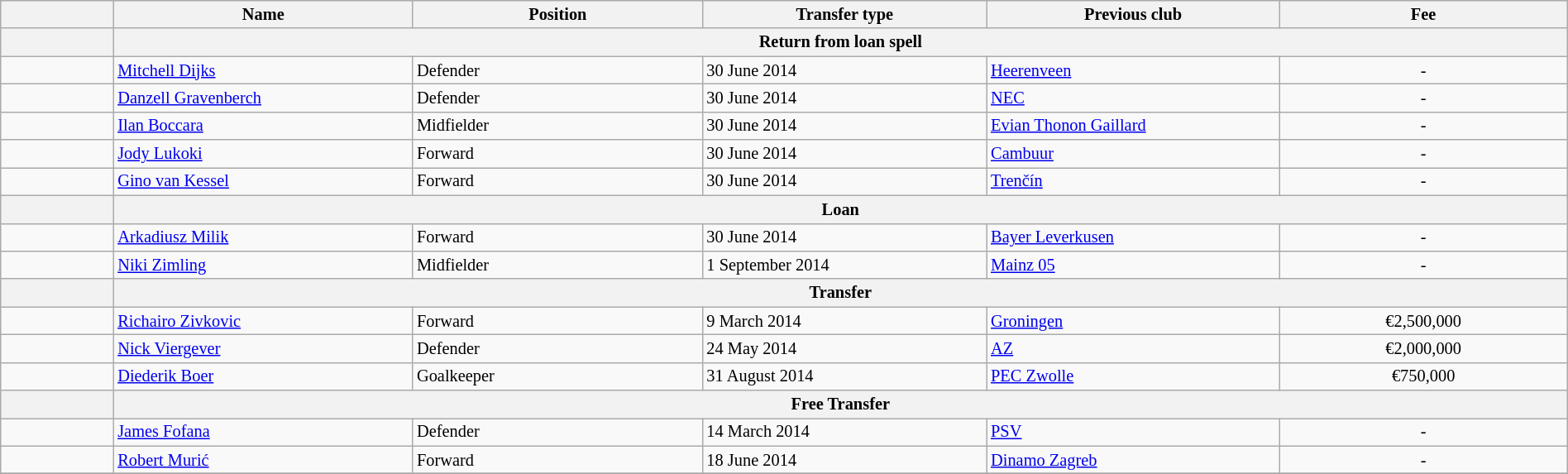<table class="wikitable" style="width:100%; font-size:85%;">
<tr>
<th width="2%"></th>
<th width="5%">Name</th>
<th width="5%">Position</th>
<th width="5%">Transfer type</th>
<th width="5%">Previous club</th>
<th width="5%">Fee</th>
</tr>
<tr>
<th></th>
<th colspan="5" align="center">Return from loan spell</th>
</tr>
<tr>
<td align=center></td>
<td align=left> <a href='#'>Mitchell Dijks</a></td>
<td align=left>Defender</td>
<td align=left>30 June 2014</td>
<td align=left> <a href='#'>Heerenveen</a></td>
<td align=center>-</td>
</tr>
<tr>
<td align=center></td>
<td align=left> <a href='#'>Danzell Gravenberch</a></td>
<td align=left>Defender</td>
<td align=left>30 June 2014</td>
<td align=left> <a href='#'>NEC</a></td>
<td align=center>-</td>
</tr>
<tr>
<td align=center></td>
<td align=left> <a href='#'>Ilan Boccara</a></td>
<td align=left>Midfielder</td>
<td align=left>30 June 2014</td>
<td align=left> <a href='#'>Evian Thonon Gaillard</a></td>
<td align=center>-</td>
</tr>
<tr>
<td align=center></td>
<td align=left> <a href='#'>Jody Lukoki</a></td>
<td align=left>Forward</td>
<td align=left>30 June 2014</td>
<td align=left> <a href='#'>Cambuur</a></td>
<td align=center>-</td>
</tr>
<tr>
<td align=center></td>
<td align=left> <a href='#'>Gino van Kessel</a></td>
<td align=left>Forward</td>
<td align=left>30 June 2014</td>
<td align=left> <a href='#'>Trenčín</a></td>
<td align=center>-</td>
</tr>
<tr>
<th></th>
<th colspan="5" align="center">Loan</th>
</tr>
<tr>
<td align=center></td>
<td align=left> <a href='#'>Arkadiusz Milik</a></td>
<td align=left>Forward</td>
<td align=left>30 June 2014</td>
<td align=left> <a href='#'>Bayer Leverkusen</a></td>
<td align=center>-</td>
</tr>
<tr>
<td align=center></td>
<td align=left> <a href='#'>Niki Zimling</a></td>
<td align=left>Midfielder</td>
<td align=left>1 September 2014</td>
<td align=left> <a href='#'>Mainz 05</a></td>
<td align=center>-</td>
</tr>
<tr>
<th></th>
<th colspan="5" align="center">Transfer</th>
</tr>
<tr>
<td align=center></td>
<td align=left> <a href='#'>Richairo Zivkovic</a></td>
<td align=left>Forward</td>
<td align=left>9 March 2014</td>
<td align=left> <a href='#'>Groningen</a></td>
<td align=center>€2,500,000</td>
</tr>
<tr>
<td align=center></td>
<td align=left> <a href='#'>Nick Viergever</a></td>
<td align=left>Defender</td>
<td align=left>24 May 2014</td>
<td align=left> <a href='#'>AZ</a></td>
<td align=center>€2,000,000</td>
</tr>
<tr>
<td align=center></td>
<td align=left> <a href='#'>Diederik Boer</a></td>
<td align=left>Goalkeeper</td>
<td align=left>31 August 2014</td>
<td align=left> <a href='#'>PEC Zwolle</a></td>
<td align=center>€750,000</td>
</tr>
<tr>
<th></th>
<th colspan="5" align="center">Free Transfer</th>
</tr>
<tr>
<td align=center></td>
<td align=left> <a href='#'>James Fofana</a></td>
<td align=left>Defender</td>
<td align=left>14 March 2014</td>
<td align=left> <a href='#'>PSV</a></td>
<td align=center>-</td>
</tr>
<tr>
<td align=center></td>
<td align=left> <a href='#'>Robert Murić</a></td>
<td align=left>Forward</td>
<td align=left>18 June 2014</td>
<td align=left> <a href='#'>Dinamo Zagreb</a></td>
<td align=center>-</td>
</tr>
<tr>
</tr>
</table>
